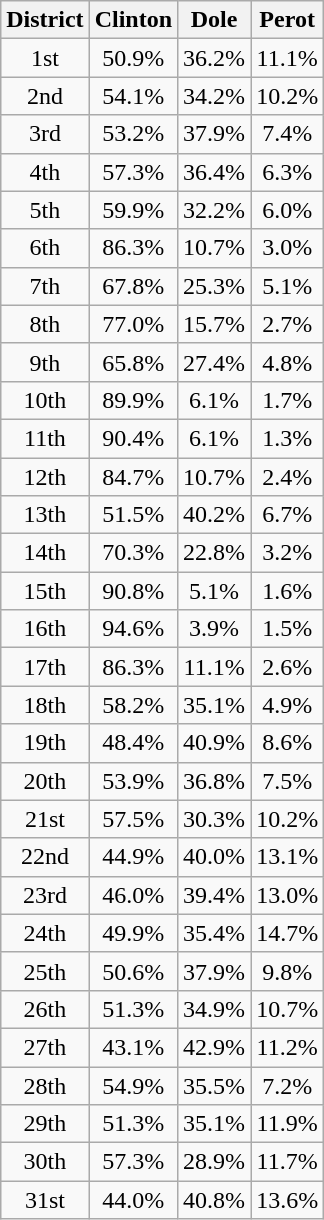<table class="wikitable sortable" - style="text-align:center;">
<tr>
<th>District</th>
<th>Clinton</th>
<th>Dole</th>
<th>Perot</th>
</tr>
<tr>
<td>1st</td>
<td>50.9%</td>
<td>36.2%</td>
<td>11.1%</td>
</tr>
<tr>
<td>2nd</td>
<td>54.1%</td>
<td>34.2%</td>
<td>10.2%</td>
</tr>
<tr>
<td>3rd</td>
<td>53.2%</td>
<td>37.9%</td>
<td>7.4%</td>
</tr>
<tr>
<td>4th</td>
<td>57.3%</td>
<td>36.4%</td>
<td>6.3%</td>
</tr>
<tr>
<td>5th</td>
<td>59.9%</td>
<td>32.2%</td>
<td>6.0%</td>
</tr>
<tr>
<td>6th</td>
<td>86.3%</td>
<td>10.7%</td>
<td>3.0%</td>
</tr>
<tr>
<td>7th</td>
<td>67.8%</td>
<td>25.3%</td>
<td>5.1%</td>
</tr>
<tr>
<td>8th</td>
<td>77.0%</td>
<td>15.7%</td>
<td>2.7%</td>
</tr>
<tr>
<td>9th</td>
<td>65.8%</td>
<td>27.4%</td>
<td>4.8%</td>
</tr>
<tr>
<td>10th</td>
<td>89.9%</td>
<td>6.1%</td>
<td>1.7%</td>
</tr>
<tr>
<td>11th</td>
<td>90.4%</td>
<td>6.1%</td>
<td>1.3%</td>
</tr>
<tr>
<td>12th</td>
<td>84.7%</td>
<td>10.7%</td>
<td>2.4%</td>
</tr>
<tr>
<td>13th</td>
<td>51.5%</td>
<td>40.2%</td>
<td>6.7%</td>
</tr>
<tr>
<td>14th</td>
<td>70.3%</td>
<td>22.8%</td>
<td>3.2%</td>
</tr>
<tr>
<td>15th</td>
<td>90.8%</td>
<td>5.1%</td>
<td>1.6%</td>
</tr>
<tr>
<td>16th</td>
<td>94.6%</td>
<td>3.9%</td>
<td>1.5%</td>
</tr>
<tr>
<td>17th</td>
<td>86.3%</td>
<td>11.1%</td>
<td>2.6%</td>
</tr>
<tr>
<td>18th</td>
<td>58.2%</td>
<td>35.1%</td>
<td>4.9%</td>
</tr>
<tr>
<td>19th</td>
<td>48.4%</td>
<td>40.9%</td>
<td>8.6%</td>
</tr>
<tr>
<td>20th</td>
<td>53.9%</td>
<td>36.8%</td>
<td>7.5%</td>
</tr>
<tr>
<td>21st</td>
<td>57.5%</td>
<td>30.3%</td>
<td>10.2%</td>
</tr>
<tr>
<td>22nd</td>
<td>44.9%</td>
<td>40.0%</td>
<td>13.1%</td>
</tr>
<tr>
<td>23rd</td>
<td>46.0%</td>
<td>39.4%</td>
<td>13.0%</td>
</tr>
<tr>
<td>24th</td>
<td>49.9%</td>
<td>35.4%</td>
<td>14.7%</td>
</tr>
<tr>
<td>25th</td>
<td>50.6%</td>
<td>37.9%</td>
<td>9.8%</td>
</tr>
<tr>
<td>26th</td>
<td>51.3%</td>
<td>34.9%</td>
<td>10.7%</td>
</tr>
<tr>
<td>27th</td>
<td>43.1%</td>
<td>42.9%</td>
<td>11.2%</td>
</tr>
<tr>
<td>28th</td>
<td>54.9%</td>
<td>35.5%</td>
<td>7.2%</td>
</tr>
<tr>
<td>29th</td>
<td>51.3%</td>
<td>35.1%</td>
<td>11.9%</td>
</tr>
<tr>
<td>30th</td>
<td>57.3%</td>
<td>28.9%</td>
<td>11.7%</td>
</tr>
<tr>
<td>31st</td>
<td>44.0%</td>
<td>40.8%</td>
<td>13.6%</td>
</tr>
</table>
